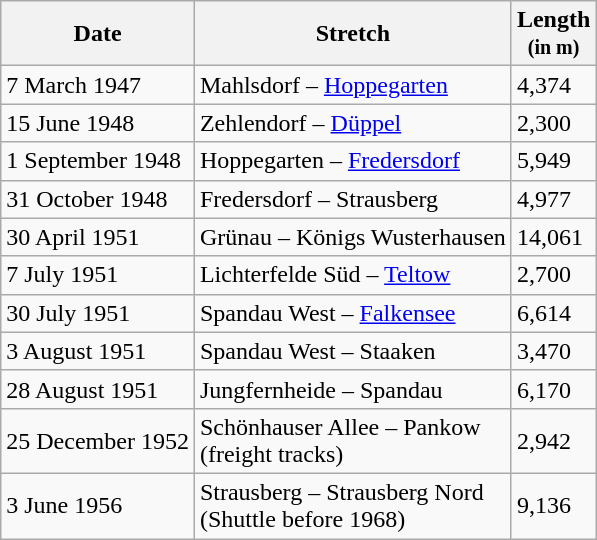<table class="wikitable">
<tr class="hintergrundfarbe7">
<th>Date</th>
<th>Stretch</th>
<th>Length<br><small>(in m)</small></th>
</tr>
<tr>
<td>7 March 1947</td>
<td>Mahlsdorf – <a href='#'>Hoppegarten</a></td>
<td>4,374</td>
</tr>
<tr>
<td>15 June 1948</td>
<td>Zehlendorf – <a href='#'>Düppel</a></td>
<td>2,300</td>
</tr>
<tr>
<td>1 September 1948</td>
<td>Hoppegarten – <a href='#'>Fredersdorf</a></td>
<td>5,949</td>
</tr>
<tr>
<td>31 October 1948</td>
<td>Fredersdorf – Strausberg</td>
<td>4,977</td>
</tr>
<tr>
<td>30 April 1951</td>
<td>Grünau – Königs Wusterhausen</td>
<td>14,061</td>
</tr>
<tr>
<td>7 July 1951</td>
<td>Lichterfelde Süd – <a href='#'>Teltow</a></td>
<td>2,700</td>
</tr>
<tr>
<td>30 July 1951</td>
<td>Spandau West – <a href='#'>Falkensee</a></td>
<td>6,614</td>
</tr>
<tr>
<td>3 August 1951</td>
<td>Spandau West – Staaken</td>
<td>3,470</td>
</tr>
<tr>
<td>28 August 1951</td>
<td>Jungfernheide – Spandau</td>
<td>6,170</td>
</tr>
<tr>
<td>25 December 1952</td>
<td>Schönhauser Allee – Pankow<br>(freight tracks)</td>
<td>2,942</td>
</tr>
<tr>
<td>3 June 1956</td>
<td>Strausberg – Strausberg Nord<br>(Shuttle before 1968)</td>
<td>9,136</td>
</tr>
</table>
